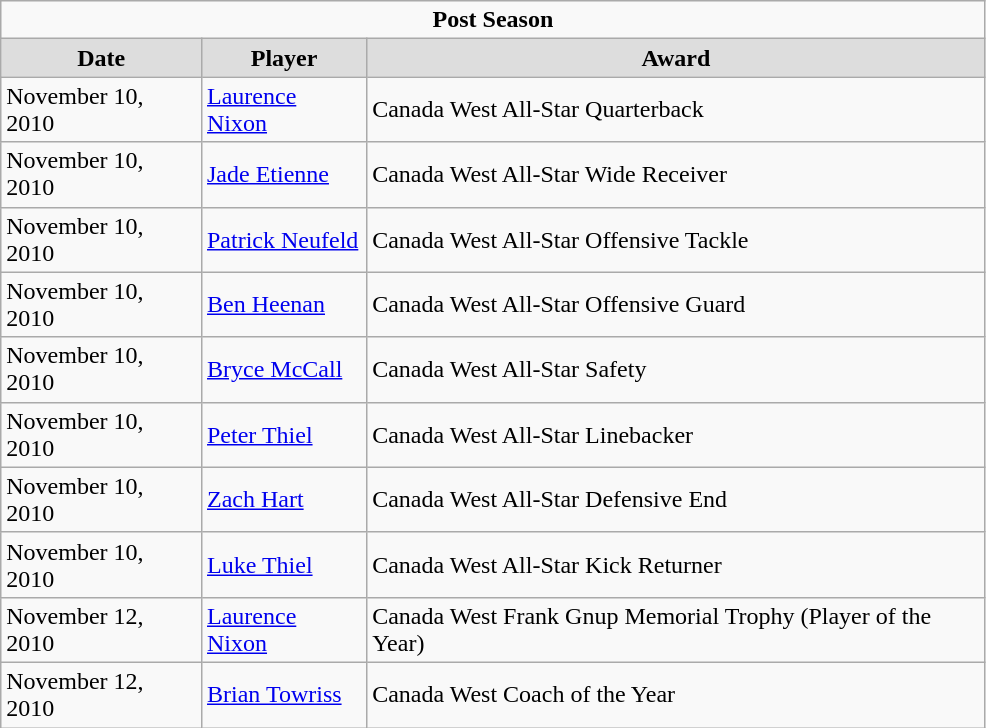<table class="wikitable" width="52%">
<tr>
<td colspan="10" align="center"><strong>Post Season</strong></td>
</tr>
<tr align="center"  bgcolor="#dddddd">
<td><strong>Date</strong></td>
<td><strong>Player</strong></td>
<td><strong>Award</strong></td>
</tr>
<tr>
<td>November 10, 2010</td>
<td><a href='#'>Laurence Nixon</a></td>
<td>Canada West All-Star Quarterback</td>
</tr>
<tr>
<td>November 10, 2010</td>
<td><a href='#'>Jade Etienne</a></td>
<td>Canada West All-Star Wide Receiver</td>
</tr>
<tr>
<td>November 10, 2010</td>
<td><a href='#'>Patrick Neufeld</a></td>
<td>Canada West All-Star Offensive Tackle</td>
</tr>
<tr>
<td>November 10, 2010</td>
<td><a href='#'>Ben Heenan</a></td>
<td>Canada West All-Star Offensive Guard</td>
</tr>
<tr>
<td>November 10, 2010</td>
<td><a href='#'>Bryce McCall</a></td>
<td>Canada West All-Star Safety</td>
</tr>
<tr>
<td>November 10, 2010</td>
<td><a href='#'>Peter Thiel</a></td>
<td>Canada West All-Star Linebacker</td>
</tr>
<tr>
<td>November 10, 2010</td>
<td><a href='#'>Zach Hart</a></td>
<td>Canada West All-Star Defensive End</td>
</tr>
<tr>
<td>November 10, 2010</td>
<td><a href='#'>Luke Thiel</a></td>
<td>Canada West All-Star Kick Returner</td>
</tr>
<tr>
<td>November 12, 2010</td>
<td><a href='#'>Laurence Nixon</a></td>
<td>Canada West Frank Gnup Memorial Trophy (Player of the Year)</td>
</tr>
<tr>
<td>November 12, 2010</td>
<td><a href='#'>Brian Towriss</a></td>
<td>Canada West Coach of the Year</td>
</tr>
</table>
